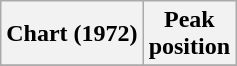<table class="wikitable">
<tr>
<th>Chart (1972)</th>
<th>Peak<br>position</th>
</tr>
<tr>
</tr>
</table>
